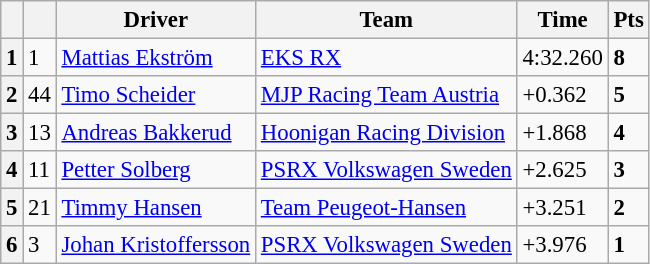<table class=wikitable style="font-size:95%">
<tr>
<th></th>
<th></th>
<th>Driver</th>
<th>Team</th>
<th>Time</th>
<th>Pts</th>
</tr>
<tr>
<th>1</th>
<td>1</td>
<td> <a href='#'>Mattias Ekström</a></td>
<td><a href='#'>EKS RX</a></td>
<td>4:32.260</td>
<td><strong>8</strong></td>
</tr>
<tr>
<th>2</th>
<td>44</td>
<td> <a href='#'>Timo Scheider</a></td>
<td><a href='#'>MJP Racing Team Austria</a></td>
<td>+0.362</td>
<td><strong>5</strong></td>
</tr>
<tr>
<th>3</th>
<td>13</td>
<td> <a href='#'>Andreas Bakkerud</a></td>
<td><a href='#'>Hoonigan Racing Division</a></td>
<td>+1.868</td>
<td><strong>4</strong></td>
</tr>
<tr>
<th>4</th>
<td>11</td>
<td> <a href='#'>Petter Solberg</a></td>
<td><a href='#'>PSRX Volkswagen Sweden</a></td>
<td>+2.625</td>
<td><strong>3</strong></td>
</tr>
<tr>
<th>5</th>
<td>21</td>
<td> <a href='#'>Timmy Hansen</a></td>
<td><a href='#'>Team Peugeot-Hansen</a></td>
<td>+3.251</td>
<td><strong>2</strong></td>
</tr>
<tr>
<th>6</th>
<td>3</td>
<td> <a href='#'>Johan Kristoffersson</a></td>
<td><a href='#'>PSRX Volkswagen Sweden</a></td>
<td>+3.976</td>
<td><strong>1</strong></td>
</tr>
</table>
